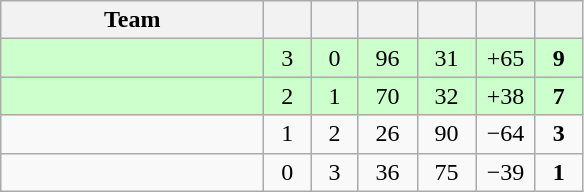<table class="wikitable" style="text-align:center;">
<tr>
<th style="width:10.5em;">Team</th>
<th style="width:1.5em;"></th>
<th style="width:1.5em;"></th>
<th style="width:2.0em;"></th>
<th style="width:2.0em;"></th>
<th style="width:2.0em;"></th>
<th style="width:1.5em;"></th>
</tr>
<tr bgcolor="#cfc">
<td align="left"></td>
<td>3</td>
<td>0</td>
<td>96</td>
<td>31</td>
<td>+65</td>
<td><strong>9</strong></td>
</tr>
<tr bgcolor="#cfc">
<td align="left"></td>
<td>2</td>
<td>1</td>
<td>70</td>
<td>32</td>
<td>+38</td>
<td><strong>7</strong></td>
</tr>
<tr>
<td align="left"></td>
<td>1</td>
<td>2</td>
<td>26</td>
<td>90</td>
<td>−64</td>
<td><strong>3</strong></td>
</tr>
<tr>
<td align="left"></td>
<td>0</td>
<td>3</td>
<td>36</td>
<td>75</td>
<td>−39</td>
<td><strong>1</strong></td>
</tr>
</table>
